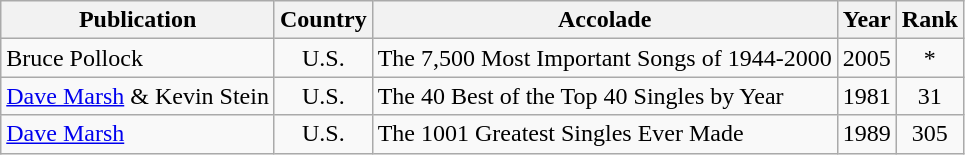<table class="wikitable">
<tr>
<th>Publication</th>
<th>Country</th>
<th>Accolade</th>
<th>Year</th>
<th>Rank</th>
</tr>
<tr>
<td>Bruce Pollock</td>
<td style="text-align:center;">U.S.</td>
<td>The 7,500 Most Important Songs of 1944-2000</td>
<td>2005</td>
<td style="text-align:center;">*</td>
</tr>
<tr>
<td><a href='#'>Dave Marsh</a> & Kevin Stein</td>
<td style="text-align:center;">U.S.</td>
<td>The 40 Best of the Top 40 Singles by Year</td>
<td>1981</td>
<td style="text-align:center;">31</td>
</tr>
<tr>
<td><a href='#'>Dave Marsh</a></td>
<td style="text-align:center;">U.S.</td>
<td>The 1001 Greatest Singles Ever Made</td>
<td>1989</td>
<td style="text-align:center;">305</td>
</tr>
</table>
